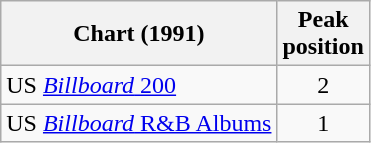<table class="wikitable sortable plainrowheaders">
<tr>
<th align="left">Chart (1991)</th>
<th align="left">Peak<br>position</th>
</tr>
<tr>
<td>US <a href='#'><em>Billboard</em> 200</a></td>
<td style="text-align:center;">2</td>
</tr>
<tr>
<td>US <a href='#'><em>Billboard</em> R&B Albums</a></td>
<td style="text-align:center;">1</td>
</tr>
</table>
